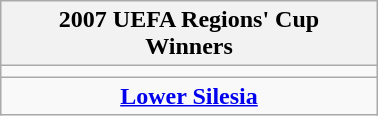<table class="wikitable" style="text-align: center; margin: 0 auto; width: 20%">
<tr>
<th>2007 UEFA Regions' Cup<br>Winners</th>
</tr>
<tr>
<td> </td>
</tr>
<tr>
<td><strong><a href='#'>Lower Silesia</a></strong></td>
</tr>
</table>
